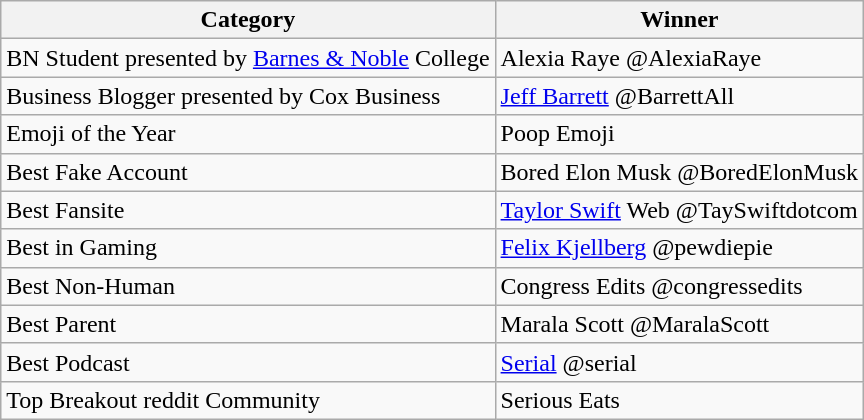<table class="wikitable">
<tr>
<th>Category</th>
<th>Winner</th>
</tr>
<tr>
<td>BN Student presented by <a href='#'>Barnes & Noble</a> College</td>
<td>Alexia Raye @AlexiaRaye</td>
</tr>
<tr>
<td>Business Blogger presented by Cox Business</td>
<td><a href='#'>Jeff Barrett</a> @BarrettAll</td>
</tr>
<tr>
<td>Emoji of the Year</td>
<td>Poop Emoji</td>
</tr>
<tr>
<td>Best Fake Account</td>
<td>Bored Elon Musk @BoredElonMusk</td>
</tr>
<tr>
<td>Best Fansite</td>
<td><a href='#'>Taylor Swift</a> Web @TaySwiftdotcom</td>
</tr>
<tr>
<td>Best in Gaming</td>
<td><a href='#'>Felix Kjellberg</a> @pewdiepie</td>
</tr>
<tr>
<td>Best Non-Human</td>
<td>Congress Edits @congressedits</td>
</tr>
<tr>
<td>Best Parent</td>
<td>Marala Scott @MaralaScott</td>
</tr>
<tr>
<td>Best Podcast</td>
<td><a href='#'>Serial</a> @serial</td>
</tr>
<tr>
<td>Top Breakout reddit Community</td>
<td>Serious Eats</td>
</tr>
</table>
